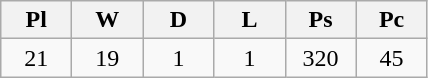<table class="wikitable" style="text-align:center">
<tr>
<th width=40px>Pl</th>
<th width=40px>W</th>
<th width=40px>D</th>
<th width=40px>L</th>
<th width=40px>Ps</th>
<th width=40px>Pc</th>
</tr>
<tr>
<td>21</td>
<td>19</td>
<td>1</td>
<td>1</td>
<td>320</td>
<td>45</td>
</tr>
</table>
